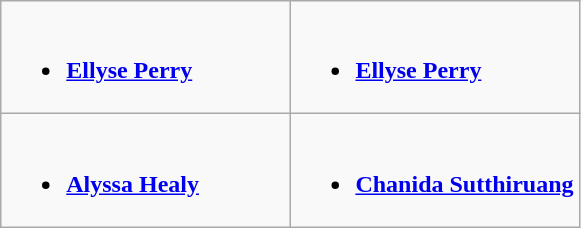<table class=wikitable>
<tr>
<td valign="top" width="50%"><br><ul><li><strong> <a href='#'>Ellyse Perry</a></strong></li></ul></td>
<td valign="top" width="50%"><br><ul><li><strong> <a href='#'>Ellyse Perry</a></strong></li></ul></td>
</tr>
<tr>
<td valign="top" width="50%"><br><ul><li><strong> <a href='#'>Alyssa Healy</a></strong></li></ul></td>
<td valign="top" width="50%"><br><ul><li><strong> <a href='#'>Chanida Sutthiruang</a></strong></li></ul></td>
</tr>
</table>
